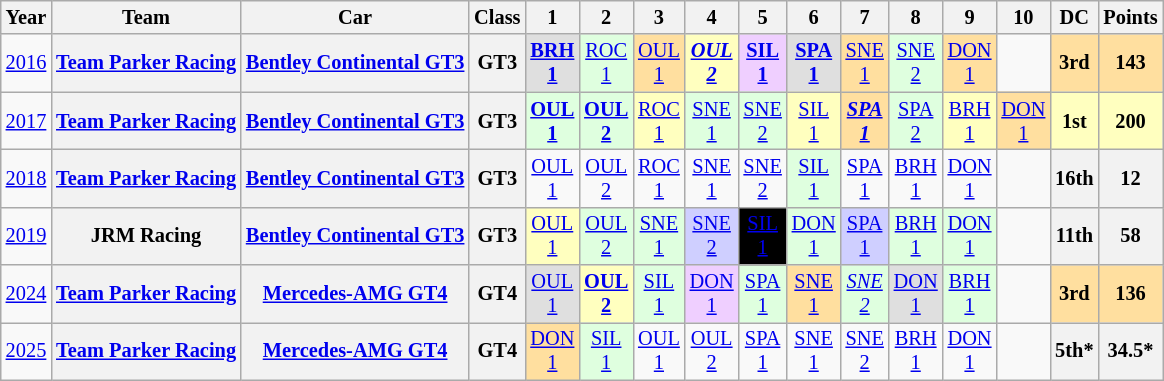<table class="wikitable" style="text-align:center; font-size:85%">
<tr>
<th>Year</th>
<th>Team</th>
<th>Car</th>
<th>Class</th>
<th>1</th>
<th>2</th>
<th>3</th>
<th>4</th>
<th>5</th>
<th>6</th>
<th>7</th>
<th>8</th>
<th>9</th>
<th>10</th>
<th>DC</th>
<th>Points</th>
</tr>
<tr>
<td><a href='#'>2016</a></td>
<th nowrap><a href='#'>Team Parker Racing</a></th>
<th nowrap><a href='#'>Bentley Continental GT3</a></th>
<th>GT3</th>
<td style="background:#DFDFDF;"><strong><a href='#'>BRH<br>1</a></strong><br></td>
<td style="background:#DFFFDF;"><a href='#'>ROC<br>1</a><br></td>
<td style="background:#FFDF9F;"><a href='#'>OUL<br>1</a><br></td>
<td style="background:#FFFFBF;"><strong><em><a href='#'>OUL<br>2</a></em></strong><br></td>
<td style="background:#EFCFFF;"><strong><a href='#'>SIL<br>1</a></strong><br></td>
<td style="background:#DFDFDF;"><strong><a href='#'>SPA<br>1</a></strong><br></td>
<td style="background:#FFDF9F;"><a href='#'>SNE<br>1</a><br></td>
<td style="background:#DFFFDF;"><a href='#'>SNE<br>2</a><br></td>
<td style="background:#FFDF9F;"><a href='#'>DON<br>1</a><br></td>
<td></td>
<th style="background:#FFDF9F;">3rd</th>
<th style="background:#FFDF9F;">143</th>
</tr>
<tr>
<td><a href='#'>2017</a></td>
<th nowrap><a href='#'>Team Parker Racing</a></th>
<th nowrap><a href='#'>Bentley Continental GT3</a></th>
<th>GT3</th>
<td style="background:#DFFFDF;"><strong><a href='#'>OUL<br>1</a></strong><br></td>
<td style="background:#DFFFDF;"><strong><a href='#'>OUL<br>2</a></strong><br></td>
<td style="background:#FFFFBF;"><a href='#'>ROC<br>1</a><br></td>
<td style="background:#DFFFDF;"><a href='#'>SNE<br>1</a><br></td>
<td style="background:#DFFFDF;"><a href='#'>SNE<br>2</a><br></td>
<td style="background:#FFFFBF;"><a href='#'>SIL<br>1</a><br></td>
<td style="background:#FFDF9F;"><strong><em><a href='#'>SPA<br>1</a></em></strong><br></td>
<td style="background:#DFFFDF;"><a href='#'>SPA<br>2</a><br></td>
<td style="background:#FFFFBF;"><a href='#'>BRH<br>1</a><br></td>
<td style="background:#FFDF9F;"><a href='#'>DON<br>1</a><br></td>
<th style="background:#FFFFBF;">1st</th>
<th style="background:#FFFFBF;">200</th>
</tr>
<tr>
<td><a href='#'>2018</a></td>
<th nowrap><a href='#'>Team Parker Racing</a></th>
<th nowrap><a href='#'>Bentley Continental GT3</a></th>
<th>GT3</th>
<td><a href='#'>OUL<br>1</a></td>
<td><a href='#'>OUL<br>2</a></td>
<td><a href='#'>ROC<br>1</a></td>
<td><a href='#'>SNE<br>1</a></td>
<td><a href='#'>SNE<br>2</a></td>
<td style="background:#DFFFDF;"><a href='#'>SIL<br>1</a><br></td>
<td><a href='#'>SPA<br>1</a></td>
<td><a href='#'>BRH<br>1</a></td>
<td><a href='#'>DON<br>1</a></td>
<td></td>
<th>16th</th>
<th>12</th>
</tr>
<tr>
<td><a href='#'>2019</a></td>
<th nowrap>JRM Racing</th>
<th nowrap><a href='#'>Bentley Continental GT3</a></th>
<th>GT3</th>
<td style="background:#FFFFBF;"><a href='#'>OUL<br>1</a><br></td>
<td style="background:#DFFFDF;"><a href='#'>OUL<br>2</a><br></td>
<td style="background:#DFFFDF;"><a href='#'>SNE<br>1</a><br></td>
<td style="background:#CFCFFF;"><a href='#'>SNE<br>2</a><br></td>
<td style="background:#000000; color:white"><a href='#'><span>SIL<br>1</span></a><br></td>
<td style="background:#DFFFDF;"><a href='#'>DON<br>1</a><br></td>
<td style="background:#CFCFFF;"><a href='#'>SPA<br>1</a><br></td>
<td style="background:#DFFFDF;"><a href='#'>BRH<br>1</a><br></td>
<td style="background:#DFFFDF;"><a href='#'>DON<br>1</a><br></td>
<td></td>
<th>11th</th>
<th>58</th>
</tr>
<tr>
<td><a href='#'>2024</a></td>
<th nowrap><a href='#'>Team Parker Racing</a></th>
<th nowrap><a href='#'>Mercedes-AMG GT4</a></th>
<th>GT4</th>
<td style="background:#DFDFDF;"><a href='#'>OUL<br>1</a><br></td>
<td style="background:#FFFFBF;"><strong><a href='#'>OUL<br>2</a></strong><br></td>
<td style="background:#DFFFDF;"><a href='#'>SIL<br>1</a><br></td>
<td style="background:#EFCFFF;"><a href='#'>DON<br>1</a><br></td>
<td style="background:#DFFFDF;"><a href='#'>SPA<br>1</a><br></td>
<td style="background:#FFDF9F;"><a href='#'>SNE<br>1</a><br></td>
<td style="background:#DFFFDF;"><em><a href='#'>SNE<br>2</a></em><br></td>
<td style="background:#DFDFDF;"><a href='#'>DON<br>1</a><br></td>
<td style="background:#DFFFDF;"><a href='#'>BRH<br>1</a><br></td>
<td></td>
<th style="background:#FFDF9F;">3rd</th>
<th style="background:#FFDF9F;">136</th>
</tr>
<tr>
<td><a href='#'>2025</a></td>
<th><a href='#'>Team Parker Racing</a></th>
<th><a href='#'>Mercedes-AMG GT4</a></th>
<th>GT4</th>
<td style="background:#FFDF9F;"><a href='#'>DON<br>1</a><br></td>
<td style="background:#DFFFDF;"><a href='#'>SIL<br>1</a><br></td>
<td><a href='#'>OUL<br>1</a></td>
<td><a href='#'>OUL<br>2</a></td>
<td style="background:#;"><a href='#'>SPA<br>1</a><br></td>
<td style="background:#;"><a href='#'>SNE<br>1</a><br></td>
<td style="background:#;"><a href='#'>SNE<br>2</a><br></td>
<td style="background:#;"><a href='#'>BRH<br>1</a><br></td>
<td style="background:#;"><a href='#'>DON<br>1</a><br></td>
<td></td>
<th>5th*</th>
<th>34.5*</th>
</tr>
</table>
